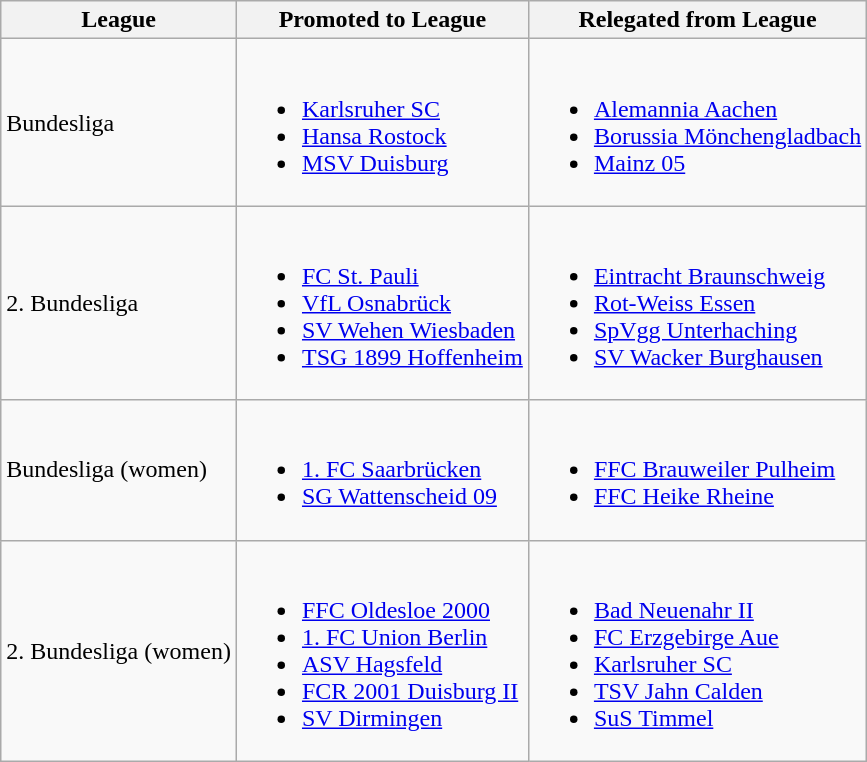<table class="wikitable">
<tr>
<th>League</th>
<th>Promoted to League</th>
<th>Relegated from League</th>
</tr>
<tr>
<td>Bundesliga</td>
<td><br><ul><li><a href='#'>Karlsruher SC</a></li><li><a href='#'>Hansa Rostock</a></li><li><a href='#'>MSV Duisburg</a></li></ul></td>
<td><br><ul><li><a href='#'>Alemannia Aachen</a></li><li><a href='#'>Borussia Mönchengladbach</a></li><li><a href='#'>Mainz 05</a></li></ul></td>
</tr>
<tr>
<td>2. Bundesliga</td>
<td><br><ul><li><a href='#'>FC St. Pauli</a></li><li><a href='#'>VfL Osnabrück</a></li><li><a href='#'>SV Wehen Wiesbaden</a></li><li><a href='#'>TSG 1899 Hoffenheim</a></li></ul></td>
<td><br><ul><li><a href='#'>Eintracht Braunschweig</a></li><li><a href='#'>Rot-Weiss Essen</a></li><li><a href='#'>SpVgg Unterhaching</a></li><li><a href='#'>SV Wacker Burghausen</a></li></ul></td>
</tr>
<tr>
<td>Bundesliga (women)</td>
<td><br><ul><li><a href='#'>1. FC Saarbrücken</a></li><li><a href='#'>SG Wattenscheid 09</a></li></ul></td>
<td><br><ul><li><a href='#'>FFC Brauweiler Pulheim</a></li><li><a href='#'>FFC Heike Rheine</a></li></ul></td>
</tr>
<tr>
<td>2. Bundesliga (women)</td>
<td><br><ul><li><a href='#'>FFC Oldesloe 2000</a></li><li><a href='#'>1. FC Union Berlin</a></li><li><a href='#'>ASV Hagsfeld</a></li><li><a href='#'>FCR 2001 Duisburg II</a></li><li><a href='#'>SV Dirmingen</a></li></ul></td>
<td><br><ul><li><a href='#'>Bad Neuenahr II</a></li><li><a href='#'>FC Erzgebirge Aue</a></li><li><a href='#'>Karlsruher SC</a></li><li><a href='#'>TSV Jahn Calden</a></li><li><a href='#'>SuS Timmel</a></li></ul></td>
</tr>
</table>
